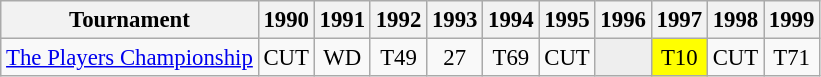<table class="wikitable" style="font-size:95%;text-align:center;">
<tr>
<th>Tournament</th>
<th>1990</th>
<th>1991</th>
<th>1992</th>
<th>1993</th>
<th>1994</th>
<th>1995</th>
<th>1996</th>
<th>1997</th>
<th>1998</th>
<th>1999</th>
</tr>
<tr>
<td align=left><a href='#'>The Players Championship</a></td>
<td>CUT</td>
<td>WD</td>
<td>T49</td>
<td>27</td>
<td>T69</td>
<td>CUT</td>
<td style="background:#eeeeee;"></td>
<td style="background:yellow;">T10</td>
<td>CUT</td>
<td>T71</td>
</tr>
</table>
